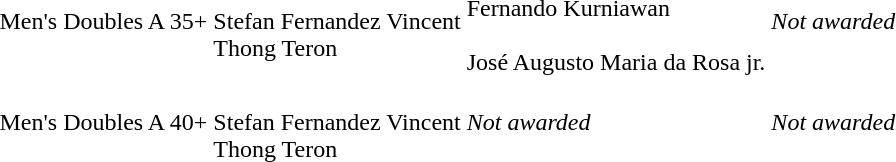<table>
<tr>
<td>Men's Doubles A 35+</td>
<td><br>Stefan Fernandez Vincent<br>Thong Teron</td>
<td><br>Fernando Kurniawan<br><br>José Augusto Maria da Rosa jr.</td>
<td><em>Not awarded</em></td>
</tr>
<tr>
<td>Men's Doubles A 40+</td>
<td><br>Stefan Fernandez Vincent<br>Thong Teron</td>
<td><em>Not awarded</em></td>
<td><em>Not awarded</em></td>
</tr>
</table>
